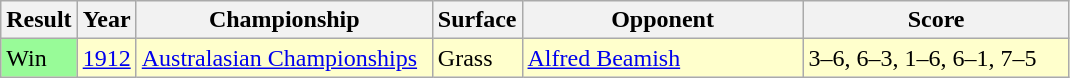<table class="sortable wikitable">
<tr>
<th style="width:40px">Result</th>
<th style="width:30px">Year</th>
<th style="width:190px">Championship</th>
<th style="width:50px">Surface</th>
<th style="width:180px">Opponent</th>
<th style="width:170px" class="unsortable">Score</th>
</tr>
<tr style="background:#ffc;">
<td style="background:#98fb98;">Win</td>
<td><a href='#'>1912</a></td>
<td><a href='#'>Australasian Championships</a></td>
<td>Grass</td>
<td> <a href='#'>Alfred Beamish</a></td>
<td>3–6, 6–3, 1–6, 6–1, 7–5</td>
</tr>
</table>
